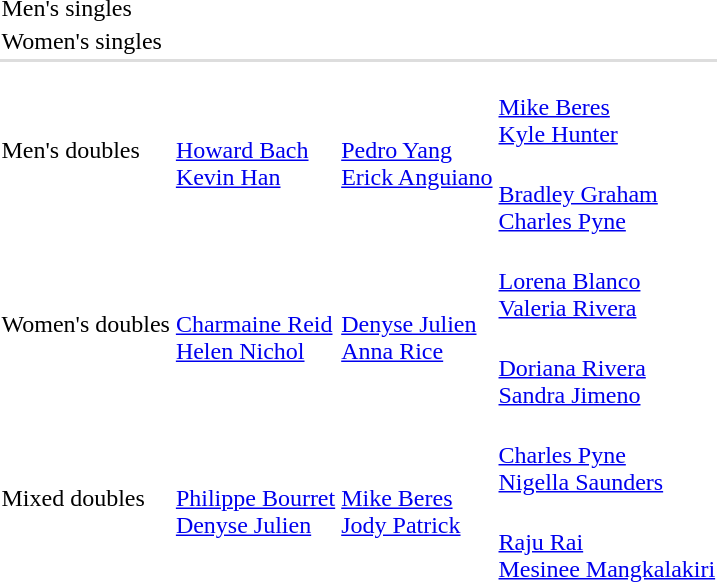<table>
<tr>
<td rowspan=2>Men's singles <br></td>
<td rowspan=2></td>
<td rowspan=2></td>
<td></td>
</tr>
<tr>
<td></td>
</tr>
<tr>
<td rowspan=2>Women's singles <br></td>
<td rowspan=2></td>
<td rowspan=2></td>
<td></td>
</tr>
<tr>
<td></td>
</tr>
<tr bgcolor=#DDDDDD>
<td colspan=7></td>
</tr>
<tr>
<td rowspan=2>Men's doubles <br></td>
<td rowspan=2><br><a href='#'>Howard Bach</a><br><a href='#'>Kevin Han</a></td>
<td rowspan=2><br><a href='#'>Pedro Yang</a><br><a href='#'>Erick Anguiano</a></td>
<td><br><a href='#'>Mike Beres</a><br><a href='#'>Kyle Hunter</a></td>
</tr>
<tr>
<td><br><a href='#'>Bradley Graham</a><br><a href='#'>Charles Pyne</a></td>
</tr>
<tr>
<td rowspan=2>Women's doubles <br></td>
<td rowspan=2><br><a href='#'>Charmaine Reid</a><br><a href='#'>Helen Nichol</a></td>
<td rowspan=2><br><a href='#'>Denyse Julien</a><br><a href='#'>Anna Rice</a></td>
<td><br><a href='#'>Lorena Blanco</a><br><a href='#'>Valeria Rivera</a></td>
</tr>
<tr>
<td><br><a href='#'>Doriana Rivera</a><br><a href='#'>Sandra Jimeno</a></td>
</tr>
<tr>
<td rowspan=2>Mixed doubles <br></td>
<td rowspan=2><br><a href='#'>Philippe Bourret</a><br><a href='#'>Denyse Julien</a></td>
<td rowspan=2><br><a href='#'>Mike Beres</a><br><a href='#'>Jody Patrick</a></td>
<td><br><a href='#'>Charles Pyne</a><br><a href='#'>Nigella Saunders</a></td>
</tr>
<tr>
<td><br><a href='#'>Raju Rai</a><br><a href='#'>Mesinee Mangkalakiri</a></td>
</tr>
</table>
